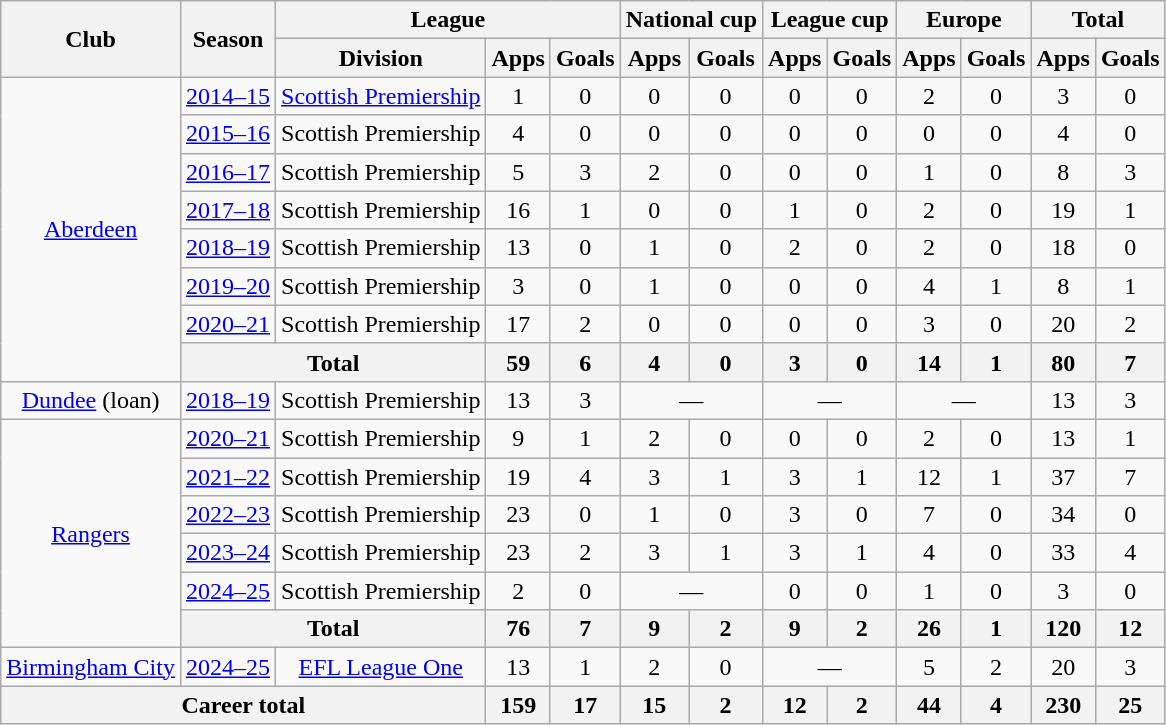<table class="wikitable" style="text-align:center">
<tr>
<th rowspan="2">Club</th>
<th rowspan="2">Season</th>
<th colspan="3">League</th>
<th colspan="2">National cup</th>
<th colspan="2">League cup</th>
<th colspan="2">Europe</th>
<th colspan="2">Total</th>
</tr>
<tr>
<th>Division</th>
<th>Apps</th>
<th>Goals</th>
<th>Apps</th>
<th>Goals</th>
<th>Apps</th>
<th>Goals</th>
<th>Apps</th>
<th>Goals</th>
<th>Apps</th>
<th>Goals</th>
</tr>
<tr>
<td rowspan="8"><a href='#'>Aberdeen</a></td>
<td><a href='#'>2014–15</a></td>
<td><a href='#'>Scottish Premiership</a></td>
<td>1</td>
<td>0</td>
<td>0</td>
<td>0</td>
<td>0</td>
<td>0</td>
<td>2</td>
<td>0</td>
<td>3</td>
<td>0</td>
</tr>
<tr>
<td><a href='#'>2015–16</a></td>
<td>Scottish Premiership</td>
<td>4</td>
<td>0</td>
<td>0</td>
<td>0</td>
<td>0</td>
<td>0</td>
<td>0</td>
<td>0</td>
<td>4</td>
<td>0</td>
</tr>
<tr>
<td><a href='#'>2016–17</a></td>
<td>Scottish Premiership</td>
<td>5</td>
<td>3</td>
<td>2</td>
<td>0</td>
<td>0</td>
<td>0</td>
<td>1</td>
<td>0</td>
<td>8</td>
<td>3</td>
</tr>
<tr>
<td><a href='#'>2017–18</a></td>
<td>Scottish Premiership</td>
<td>16</td>
<td>1</td>
<td>0</td>
<td>0</td>
<td>1</td>
<td>0</td>
<td>2</td>
<td>0</td>
<td>19</td>
<td>1</td>
</tr>
<tr>
<td><a href='#'>2018–19</a></td>
<td>Scottish Premiership</td>
<td>13</td>
<td>0</td>
<td>1</td>
<td>0</td>
<td>2</td>
<td>0</td>
<td>2</td>
<td>0</td>
<td>18</td>
<td>0</td>
</tr>
<tr>
<td><a href='#'>2019–20</a></td>
<td>Scottish Premiership</td>
<td>3</td>
<td>0</td>
<td>1</td>
<td>0</td>
<td>0</td>
<td>0</td>
<td>4</td>
<td>1</td>
<td>8</td>
<td>1</td>
</tr>
<tr>
<td><a href='#'>2020–21</a></td>
<td>Scottish Premiership</td>
<td>17</td>
<td>2</td>
<td>0</td>
<td>0</td>
<td>0</td>
<td>0</td>
<td>3</td>
<td>0</td>
<td>20</td>
<td>2</td>
</tr>
<tr>
<th colspan="2">Total</th>
<th>59</th>
<th>6</th>
<th>4</th>
<th>0</th>
<th>3</th>
<th>0</th>
<th>14</th>
<th>1</th>
<th>80</th>
<th>7</th>
</tr>
<tr>
<td><a href='#'>Dundee</a> (loan)</td>
<td><a href='#'>2018–19</a></td>
<td>Scottish Premiership</td>
<td>13</td>
<td>3</td>
<td colspan=2>—</td>
<td colspan=2>—</td>
<td colspan=2>—</td>
<td>13</td>
<td>3</td>
</tr>
<tr>
<td rowspan="6"><a href='#'>Rangers</a></td>
<td><a href='#'>2020–21</a></td>
<td>Scottish Premiership</td>
<td>9</td>
<td>1</td>
<td>2</td>
<td>0</td>
<td>0</td>
<td>0</td>
<td>2</td>
<td>0</td>
<td>13</td>
<td>1</td>
</tr>
<tr>
<td><a href='#'>2021–22</a></td>
<td>Scottish Premiership</td>
<td>19</td>
<td>4</td>
<td>3</td>
<td>1</td>
<td>3</td>
<td>1</td>
<td>12</td>
<td>1</td>
<td>37</td>
<td>7</td>
</tr>
<tr>
<td><a href='#'>2022–23</a></td>
<td>Scottish Premiership</td>
<td>23</td>
<td>0</td>
<td>1</td>
<td>0</td>
<td>3</td>
<td>0</td>
<td>7</td>
<td>0</td>
<td>34</td>
<td>0</td>
</tr>
<tr>
<td><a href='#'>2023–24</a></td>
<td>Scottish Premiership</td>
<td>23</td>
<td>2</td>
<td>3</td>
<td>1</td>
<td>3</td>
<td>1</td>
<td>4</td>
<td>0</td>
<td>33</td>
<td>4</td>
</tr>
<tr>
<td><a href='#'>2024–25</a></td>
<td>Scottish Premiership</td>
<td>2</td>
<td>0</td>
<td colspan=2>—</td>
<td>0</td>
<td>0</td>
<td>1</td>
<td>0</td>
<td>3</td>
<td>0</td>
</tr>
<tr>
<th colspan="2">Total</th>
<th>76</th>
<th>7</th>
<th>9</th>
<th>2</th>
<th>9</th>
<th>2</th>
<th>26</th>
<th>1</th>
<th>120</th>
<th>12</th>
</tr>
<tr>
<td><a href='#'>Birmingham City</a></td>
<td><a href='#'>2024–25</a></td>
<td><a href='#'>EFL League One</a></td>
<td>13</td>
<td>1</td>
<td>2</td>
<td>0</td>
<td colspan=2>—</td>
<td>5</td>
<td>2</td>
<td>20</td>
<td>3</td>
</tr>
<tr>
<th colspan="3">Career total</th>
<th>159</th>
<th>17</th>
<th>15</th>
<th>2</th>
<th>12</th>
<th>2</th>
<th>44</th>
<th>4</th>
<th>230</th>
<th>25</th>
</tr>
</table>
